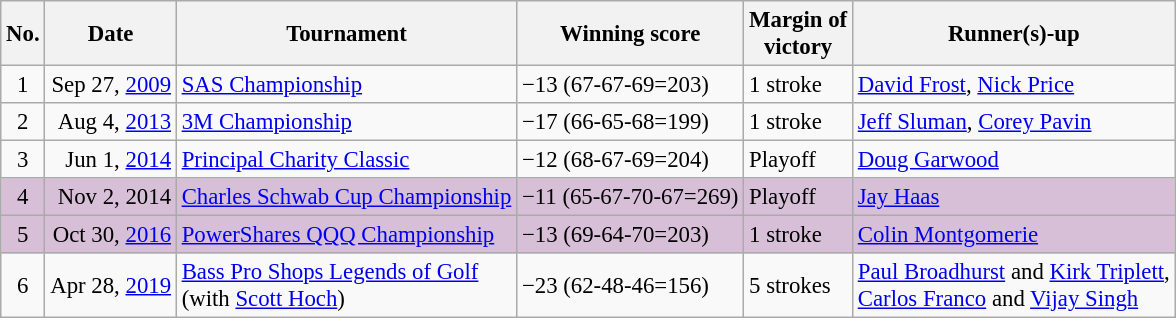<table class="wikitable" style="font-size:95%;">
<tr>
<th>No.</th>
<th>Date</th>
<th>Tournament</th>
<th>Winning score</th>
<th>Margin of<br>victory</th>
<th>Runner(s)-up</th>
</tr>
<tr>
<td align=center>1</td>
<td align=right>Sep 27, <a href='#'>2009</a></td>
<td><a href='#'>SAS Championship</a></td>
<td>−13 (67-67-69=203)</td>
<td>1 stroke</td>
<td> <a href='#'>David Frost</a>,  <a href='#'>Nick Price</a></td>
</tr>
<tr>
<td align=center>2</td>
<td align=right>Aug 4, <a href='#'>2013</a></td>
<td><a href='#'>3M Championship</a></td>
<td>−17 (66-65-68=199)</td>
<td>1 stroke</td>
<td> <a href='#'>Jeff Sluman</a>,  <a href='#'>Corey Pavin</a></td>
</tr>
<tr>
<td align=center>3</td>
<td align=right>Jun 1, <a href='#'>2014</a></td>
<td><a href='#'>Principal Charity Classic</a></td>
<td>−12 (68-67-69=204)</td>
<td>Playoff</td>
<td> <a href='#'>Doug Garwood</a></td>
</tr>
<tr style="background:thistle">
<td align=center>4</td>
<td align=right>Nov 2, 2014</td>
<td><a href='#'>Charles Schwab Cup Championship</a></td>
<td>−11 (65-67-70-67=269)</td>
<td>Playoff</td>
<td> <a href='#'>Jay Haas</a></td>
</tr>
<tr style="background:thistle">
<td align=center>5</td>
<td align=right>Oct 30, <a href='#'>2016</a></td>
<td><a href='#'>PowerShares QQQ Championship</a></td>
<td>−13 (69-64-70=203)</td>
<td>1 stroke</td>
<td> <a href='#'>Colin Montgomerie</a></td>
</tr>
<tr>
<td align=center>6</td>
<td align=right>Apr 28, <a href='#'>2019</a></td>
<td><a href='#'>Bass Pro Shops Legends of Golf</a><br>(with  <a href='#'>Scott Hoch</a>)</td>
<td>−23 (62-48-46=156)</td>
<td>5 strokes</td>
<td> <a href='#'>Paul Broadhurst</a> and  <a href='#'>Kirk Triplett</a>,<br> <a href='#'>Carlos Franco</a> and  <a href='#'>Vijay Singh</a></td>
</tr>
</table>
